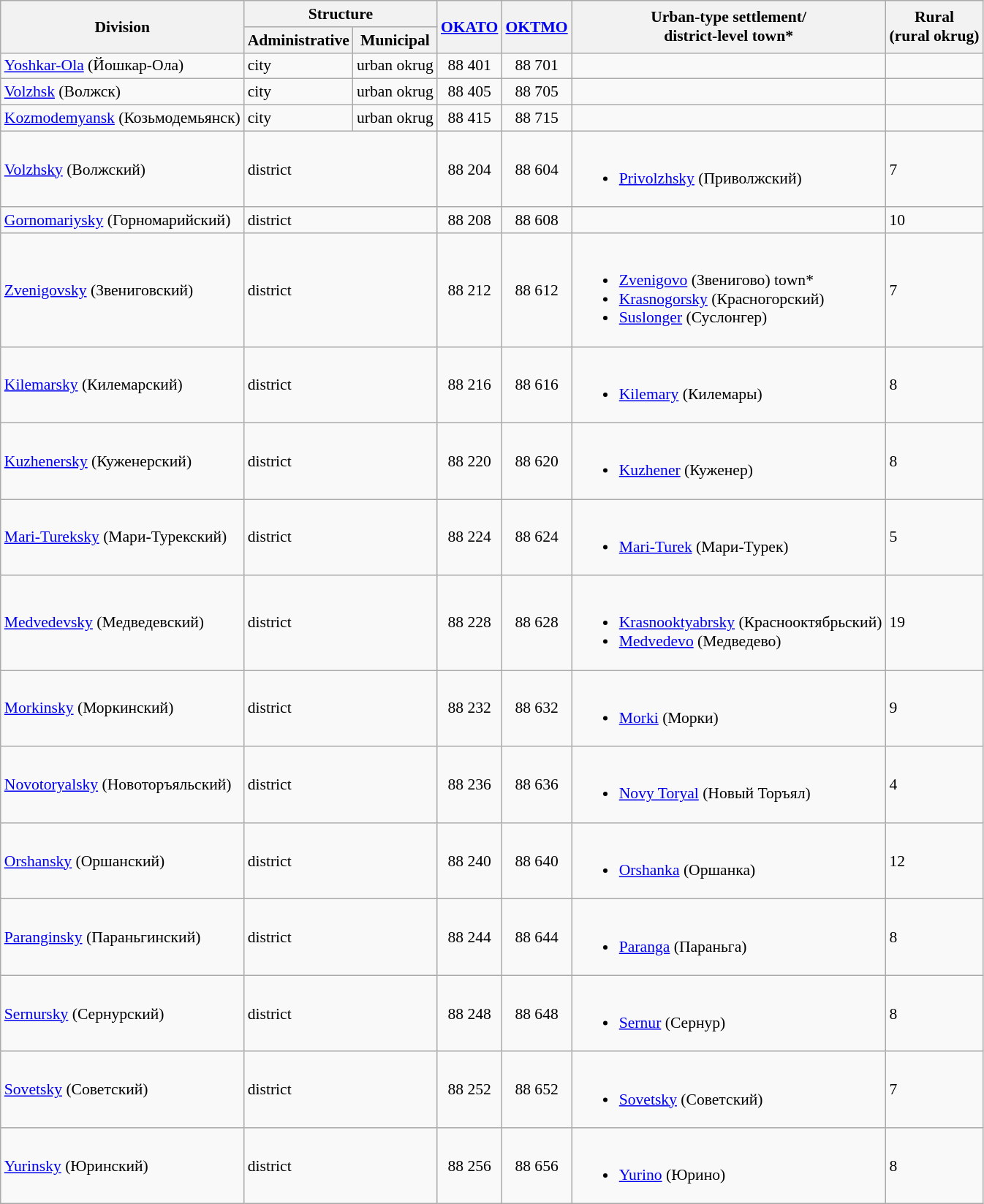<table class="wikitable" style="padding: 24em 0; border: 1px #aaa solid; border-collapse: collapse; font-size: 90%;">
<tr>
<th colspan="2" rowspan="2">Division</th>
<th colspan="2">Structure</th>
<th rowspan="2"><a href='#'>OKATO</a></th>
<th rowspan="2"><a href='#'>OKTMO</a></th>
<th rowspan="2">Urban-type settlement/<br>district-level town*</th>
<th rowspan="2">Rural<br>(rural okrug)</th>
</tr>
<tr>
<th>Administrative</th>
<th>Municipal</th>
</tr>
<tr>
<td colspan="2"><a href='#'>Yoshkar-Ola</a> (Йошкар-Ола)</td>
<td>city</td>
<td>urban okrug</td>
<td align="center">88 401</td>
<td align="center">88 701</td>
<td></td>
<td></td>
</tr>
<tr>
<td colspan="2"><a href='#'>Volzhsk</a> (Волжск)</td>
<td>city</td>
<td>urban okrug</td>
<td align="center">88 405</td>
<td align="center">88 705</td>
<td></td>
<td></td>
</tr>
<tr>
<td colspan="2"><a href='#'>Kozmodemyansk</a> (Козьмодемьянск)</td>
<td>city</td>
<td>urban okrug</td>
<td align="center">88 415</td>
<td align="center">88 715</td>
<td></td>
<td></td>
</tr>
<tr>
<td colspan="2"><a href='#'>Volzhsky</a> (Волжский)</td>
<td colspan="2">district</td>
<td align="center">88 204</td>
<td align="center">88 604</td>
<td><br><ul><li><a href='#'>Privolzhsky</a> (Приволжский)</li></ul></td>
<td>7</td>
</tr>
<tr>
<td colspan="2"><a href='#'>Gornomariysky</a> (Горномарийский)</td>
<td colspan="2">district</td>
<td align="center">88 208</td>
<td align="center">88 608</td>
<td></td>
<td>10</td>
</tr>
<tr>
<td colspan="2"><a href='#'>Zvenigovsky</a> (Звениговский)</td>
<td colspan="2">district</td>
<td align="center">88 212</td>
<td align="center">88 612</td>
<td><br><ul><li><a href='#'>Zvenigovo</a> (Звенигово) town*</li><li><a href='#'>Krasnogorsky</a> (Красногорский)</li><li><a href='#'>Suslonger</a> (Суслонгер)</li></ul></td>
<td>7</td>
</tr>
<tr>
<td colspan="2"><a href='#'>Kilemarsky</a> (Килемарский)</td>
<td colspan="2">district</td>
<td align="center">88 216</td>
<td align="center">88 616</td>
<td><br><ul><li><a href='#'>Kilemary</a> (Килемары)</li></ul></td>
<td>8</td>
</tr>
<tr>
<td colspan="2"><a href='#'>Kuzhenersky</a> (Куженерский)</td>
<td colspan="2">district</td>
<td align="center">88 220</td>
<td align="center">88 620</td>
<td><br><ul><li><a href='#'>Kuzhener</a> (Куженер)</li></ul></td>
<td>8</td>
</tr>
<tr>
<td colspan="2"><a href='#'>Mari-Tureksky</a> (Мари-Турекский)</td>
<td colspan="2">district</td>
<td align="center">88 224</td>
<td align="center">88 624</td>
<td><br><ul><li><a href='#'>Mari-Turek</a> (Мари-Турек)</li></ul></td>
<td>5</td>
</tr>
<tr>
<td colspan="2"><a href='#'>Medvedevsky</a> (Медведевский)</td>
<td colspan="2">district</td>
<td align="center">88 228</td>
<td align="center">88 628</td>
<td><br><ul><li><a href='#'>Krasnooktyabrsky</a> (Краснооктябрьский)</li><li><a href='#'>Medvedevo</a> (Медведево)</li></ul></td>
<td>19</td>
</tr>
<tr>
<td colspan="2"><a href='#'>Morkinsky</a> (Моркинский)</td>
<td colspan="2">district</td>
<td align="center">88 232</td>
<td align="center">88 632</td>
<td><br><ul><li><a href='#'>Morki</a> (Морки)</li></ul></td>
<td>9</td>
</tr>
<tr>
<td colspan="2"><a href='#'>Novotoryalsky</a> (Новоторъяльский)</td>
<td colspan="2">district</td>
<td align="center">88 236</td>
<td align="center">88 636</td>
<td><br><ul><li><a href='#'>Novy Toryal</a> (Новый Торъял)</li></ul></td>
<td>4</td>
</tr>
<tr>
<td colspan="2"><a href='#'>Orshansky</a> (Оршанский)</td>
<td colspan="2">district</td>
<td align="center">88 240</td>
<td align="center">88 640</td>
<td><br><ul><li><a href='#'>Orshanka</a> (Оршанка)</li></ul></td>
<td>12</td>
</tr>
<tr>
<td colspan="2"><a href='#'>Paranginsky</a> (Параньгинский)</td>
<td colspan="2">district</td>
<td align="center">88 244</td>
<td align="center">88 644</td>
<td><br><ul><li><a href='#'>Paranga</a> (Параньга)</li></ul></td>
<td>8</td>
</tr>
<tr>
<td colspan="2"><a href='#'>Sernursky</a> (Сернурский)</td>
<td colspan="2">district</td>
<td align="center">88 248</td>
<td align="center">88 648</td>
<td><br><ul><li><a href='#'>Sernur</a> (Сернур)</li></ul></td>
<td>8</td>
</tr>
<tr>
<td colspan="2"><a href='#'>Sovetsky</a> (Советский)</td>
<td colspan="2">district</td>
<td align="center">88 252</td>
<td align="center">88 652</td>
<td><br><ul><li><a href='#'>Sovetsky</a> (Советский)</li></ul></td>
<td>7</td>
</tr>
<tr>
<td colspan="2"><a href='#'>Yurinsky</a> (Юринский)</td>
<td colspan="2">district</td>
<td align="center">88 256</td>
<td align="center">88 656</td>
<td><br><ul><li><a href='#'>Yurino</a> (Юрино)</li></ul></td>
<td>8</td>
</tr>
</table>
